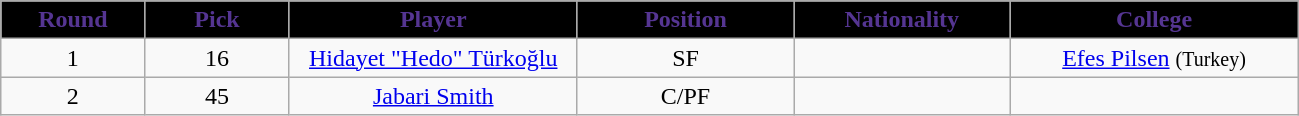<table class="wikitable sortable sortable">
<tr>
<th style="background:#000000; color:#553592" width="10%">Round</th>
<th style="background:#000000; color:#553592" width="10%">Pick</th>
<th style="background:#000000; color:#553592" width="20%">Player</th>
<th style="background:#000000; color:#553592" width="15%">Position</th>
<th style="background:#000000; color:#553592" width="15%">Nationality</th>
<th style="background:#000000; color:#553592" width="20%">College</th>
</tr>
<tr style="text-align: center">
<td>1</td>
<td>16</td>
<td><a href='#'>Hidayet "Hedo" Türkoğlu</a></td>
<td>SF</td>
<td></td>
<td><a href='#'>Efes Pilsen</a> <small>(Turkey)</small></td>
</tr>
<tr style="text-align: center">
<td>2</td>
<td>45</td>
<td><a href='#'>Jabari Smith</a></td>
<td>C/PF</td>
<td></td>
<td></td>
</tr>
</table>
